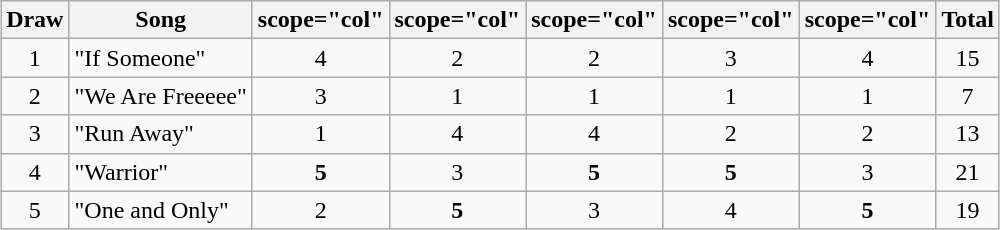<table class="wikitable collapsible" style="margin: 1em auto 1em auto; text-align:center;">
<tr>
<th>Draw</th>
<th>Song</th>
<th>scope="col" </th>
<th>scope="col" </th>
<th>scope="col" </th>
<th>scope="col" </th>
<th>scope="col" </th>
<th>Total</th>
</tr>
<tr>
<td>1</td>
<td align="left">"If Someone"</td>
<td>4</td>
<td>2</td>
<td>2</td>
<td>3</td>
<td>4</td>
<td>15</td>
</tr>
<tr>
<td>2</td>
<td align="left">"We Are Freeeee"</td>
<td>3</td>
<td>1</td>
<td>1</td>
<td>1</td>
<td>1</td>
<td>7</td>
</tr>
<tr>
<td>3</td>
<td align="left">"Run Away"</td>
<td>1</td>
<td>4</td>
<td>4</td>
<td>2</td>
<td>2</td>
<td>13</td>
</tr>
<tr>
<td>4</td>
<td align="left">"Warrior"</td>
<td><strong>5</strong></td>
<td>3</td>
<td><strong>5</strong></td>
<td><strong>5</strong></td>
<td>3</td>
<td>21</td>
</tr>
<tr>
<td>5</td>
<td align="left">"One and Only"</td>
<td>2</td>
<td><strong>5</strong></td>
<td>3</td>
<td>4</td>
<td><strong>5</strong></td>
<td>19</td>
</tr>
</table>
